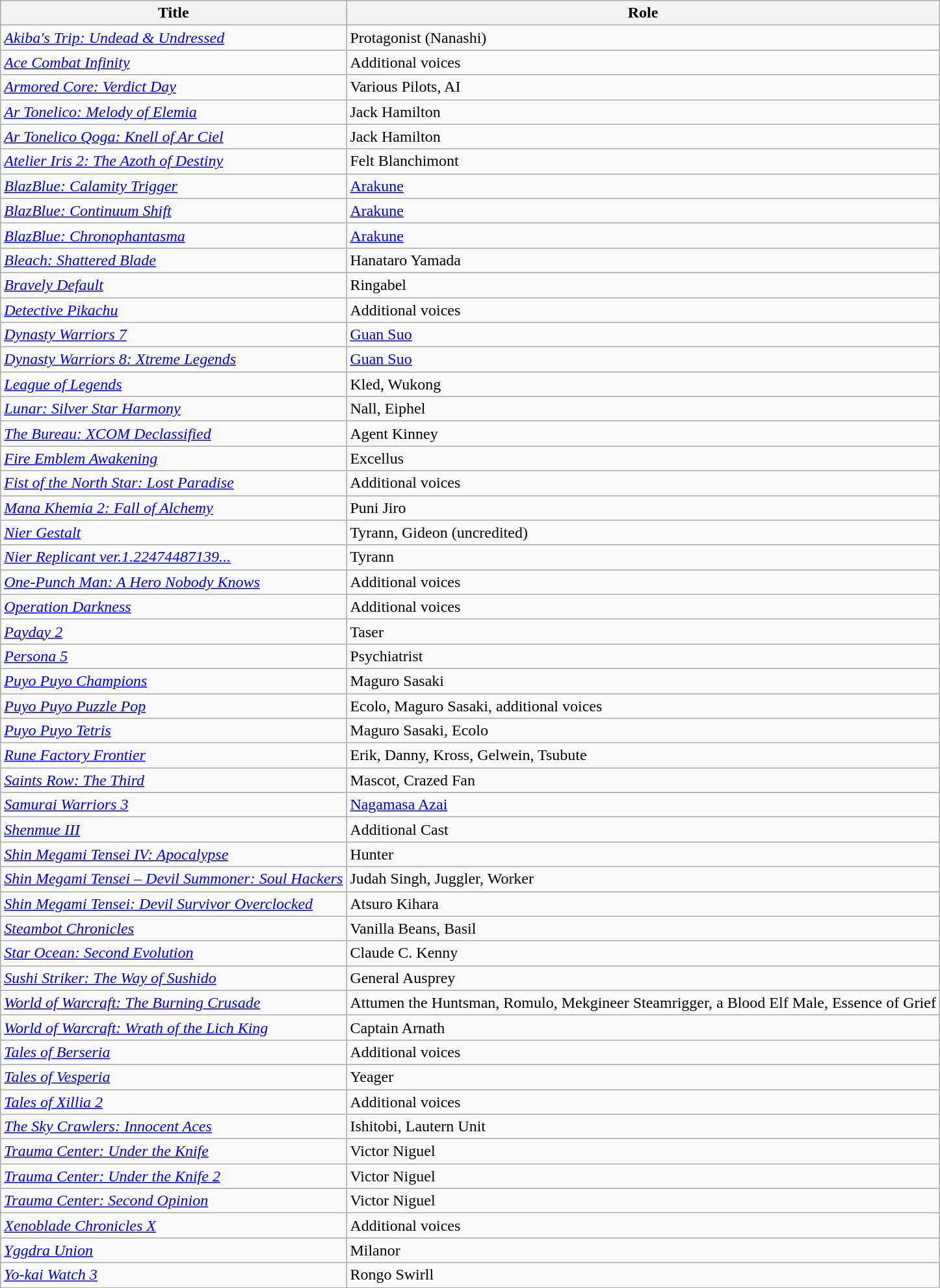<table class="wikitable">
<tr>
<th>Title</th>
<th>Role</th>
</tr>
<tr>
<td><em><a href='#'>Akiba's Trip: Undead & Undressed</a></em></td>
<td>Protagonist (Nanashi)</td>
</tr>
<tr>
<td><em><a href='#'>Ace Combat Infinity</a></em></td>
<td>Additional voices</td>
</tr>
<tr>
<td><em><a href='#'>Armored Core: Verdict Day</a></em></td>
<td>Various Pilots, AI</td>
</tr>
<tr>
<td><em><a href='#'>Ar Tonelico: Melody of Elemia</a></em></td>
<td>Jack Hamilton</td>
</tr>
<tr>
<td><em><a href='#'>Ar Tonelico Qoga: Knell of Ar Ciel</a></em></td>
<td>Jack Hamilton</td>
</tr>
<tr>
<td><em><a href='#'>Atelier Iris 2: The Azoth of Destiny</a></em></td>
<td>Felt Blanchimont</td>
</tr>
<tr>
<td><em><a href='#'>BlazBlue: Calamity Trigger</a></em></td>
<td><a href='#'>Arakune</a></td>
</tr>
<tr>
<td><em><a href='#'>BlazBlue: Continuum Shift</a></em></td>
<td><a href='#'>Arakune</a></td>
</tr>
<tr>
<td><em><a href='#'>BlazBlue: Chronophantasma</a></em></td>
<td><a href='#'>Arakune</a></td>
</tr>
<tr>
<td><em><a href='#'>Bleach: Shattered Blade</a></em></td>
<td>Hanataro Yamada</td>
</tr>
<tr>
<td><em><a href='#'>Bravely Default</a></em></td>
<td>Ringabel</td>
</tr>
<tr>
<td><em><a href='#'>Detective Pikachu</a></em></td>
<td>Additional voices</td>
</tr>
<tr>
<td><em><a href='#'>Dynasty Warriors 7</a></em></td>
<td><a href='#'>Guan Suo</a></td>
</tr>
<tr>
<td><em><a href='#'>Dynasty Warriors 8: Xtreme Legends</a></em></td>
<td><a href='#'>Guan Suo</a></td>
</tr>
<tr>
<td><em><a href='#'>League of Legends</a></em></td>
<td>Kled, Wukong</td>
</tr>
<tr>
<td><em><a href='#'>Lunar: Silver Star Harmony</a></em></td>
<td>Nall, Eiphel</td>
</tr>
<tr>
<td><em><a href='#'>The Bureau: XCOM Declassified</a></em></td>
<td>Agent Kinney</td>
</tr>
<tr>
<td><em><a href='#'>Fire Emblem Awakening</a></em></td>
<td>Excellus</td>
</tr>
<tr>
<td><em><a href='#'>Fist of the North Star: Lost Paradise</a></em></td>
<td>Additional voices</td>
</tr>
<tr>
<td><em><a href='#'>Mana Khemia 2: Fall of Alchemy</a></em></td>
<td>Puni Jiro</td>
</tr>
<tr>
<td><em><a href='#'>Nier Gestalt</a></em></td>
<td>Tyrann, Gideon (uncredited)</td>
</tr>
<tr>
<td><em><a href='#'>Nier Replicant ver.1.22474487139...</a></em></td>
<td>Tyrann</td>
</tr>
<tr>
<td><em><a href='#'>One-Punch Man: A Hero Nobody Knows</a></em></td>
<td>Additional voices</td>
</tr>
<tr>
<td><em><a href='#'>Operation Darkness</a></em></td>
<td>Additional voices</td>
</tr>
<tr>
<td><em><a href='#'>Payday 2</a></em></td>
<td>Taser</td>
</tr>
<tr>
<td><em><a href='#'>Persona 5</a></em></td>
<td>Psychiatrist</td>
</tr>
<tr>
<td><em><a href='#'>Puyo Puyo Champions</a></em></td>
<td>Maguro Sasaki</td>
</tr>
<tr>
<td><em><a href='#'>Puyo Puyo Puzzle Pop</a></em></td>
<td>Ecolo, Maguro Sasaki, additional voices</td>
</tr>
<tr>
<td><em><a href='#'>Puyo Puyo Tetris</a></em></td>
<td>Maguro Sasaki, Ecolo</td>
</tr>
<tr>
<td><em><a href='#'>Rune Factory Frontier</a></em></td>
<td>Erik, Danny, Kross, Gelwein, Tsubute<em></em></td>
</tr>
<tr>
<td><em><a href='#'>Saints Row: The Third</a></em></td>
<td>Mascot, Crazed Fan</td>
</tr>
<tr>
<td><em><a href='#'>Samurai Warriors 3</a></em></td>
<td><a href='#'>Nagamasa Azai</a></td>
</tr>
<tr>
<td><em><a href='#'>Shenmue III</a></em></td>
<td>Additional Cast</td>
</tr>
<tr>
<td><em><a href='#'>Shin Megami Tensei IV: Apocalypse</a></em></td>
<td>Hunter</td>
</tr>
<tr>
<td><em><a href='#'>Shin Megami Tensei – Devil Summoner: Soul Hackers</a></em></td>
<td>Judah Singh, Juggler, Worker</td>
</tr>
<tr>
<td><em><a href='#'>Shin Megami Tensei: Devil Survivor Overclocked</a></em></td>
<td>Atsuro Kihara</td>
</tr>
<tr>
<td><em><a href='#'>Steambot Chronicles</a></em></td>
<td>Vanilla Beans, Basil</td>
</tr>
<tr>
<td><em><a href='#'>Star Ocean: Second Evolution</a></em></td>
<td>Claude C. Kenny</td>
</tr>
<tr>
<td><em><a href='#'>Sushi Striker: The Way of Sushido</a></em></td>
<td>General Ausprey</td>
</tr>
<tr>
<td><em><a href='#'>World of Warcraft: The Burning Crusade</a></em></td>
<td>Attumen the Huntsman, Romulo, Mekgineer Steamrigger, a Blood Elf Male, Essence of Grief</td>
</tr>
<tr>
<td><em><a href='#'>World of Warcraft: Wrath of the Lich King</a></em></td>
<td>Captain Arnath</td>
</tr>
<tr>
<td><em><a href='#'>Tales of Berseria</a></em></td>
<td>Additional voices</td>
</tr>
<tr>
<td><em><a href='#'>Tales of Vesperia</a></em></td>
<td>Yeager</td>
</tr>
<tr>
<td><em><a href='#'>Tales of Xillia 2</a></em></td>
<td>Additional voices</td>
</tr>
<tr>
<td><em><a href='#'>The Sky Crawlers: Innocent Aces</a></em></td>
<td>Ishitobi, Lautern Unit</td>
</tr>
<tr>
<td><em><a href='#'>Trauma Center: Under the Knife</a></em></td>
<td>Victor Niguel</td>
</tr>
<tr>
<td><em><a href='#'>Trauma Center: Under the Knife 2</a></em></td>
<td>Victor Niguel</td>
</tr>
<tr>
<td><em><a href='#'>Trauma Center: Second Opinion</a></em></td>
<td>Victor Niguel</td>
</tr>
<tr>
<td><em><a href='#'>Xenoblade Chronicles X</a></em></td>
<td>Additional voices</td>
</tr>
<tr>
<td><em><a href='#'>Yggdra Union</a></em></td>
<td>Milanor</td>
</tr>
<tr>
<td><em><a href='#'>Yo-kai Watch 3</a></em></td>
<td>Rongo Swirll</td>
</tr>
<tr>
</tr>
</table>
